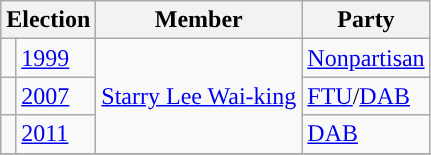<table class="wikitable">
<tr>
<th colspan="2">Election</th>
<th>Member</th>
<th>Party</th>
</tr>
<tr>
<td style="background-color: "></td>
<td><a href='#'>1999</a></td>
<td rowspan=3><a href='#'>Starry Lee Wai-king</a></td>
<td><a href='#'>Nonpartisan</a></td>
</tr>
<tr>
<td style="background-color: "></td>
<td><a href='#'>2007</a></td>
<td><a href='#'>FTU</a>/<a href='#'>DAB</a></td>
</tr>
<tr>
<td style="background-color: "></td>
<td><a href='#'>2011</a></td>
<td><a href='#'>DAB</a></td>
</tr>
<tr>
</tr>
</table>
